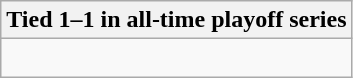<table class="wikitable collapsible collapsed">
<tr>
<th>Tied 1–1 in all-time playoff series</th>
</tr>
<tr>
<td><br>
</td>
</tr>
</table>
